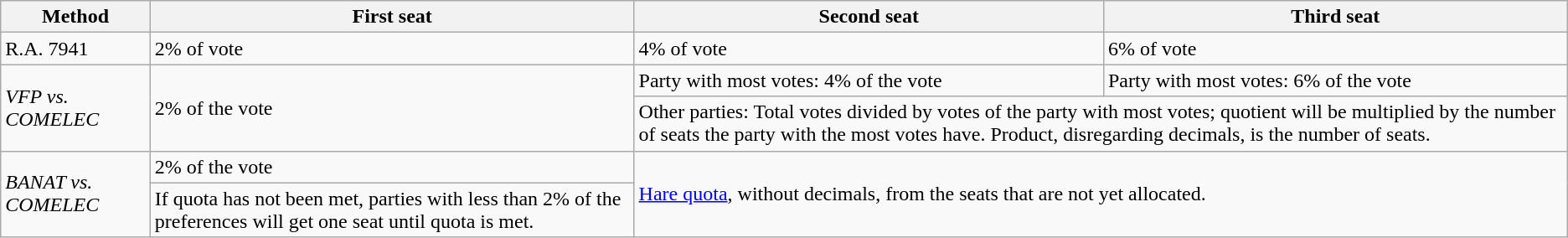<table class=wikitable>
<tr>
<th>Method</th>
<th>First seat</th>
<th>Second seat</th>
<th>Third seat</th>
</tr>
<tr>
<td>R.A. 7941</td>
<td>2% of vote</td>
<td>4% of vote</td>
<td>6% of vote</td>
</tr>
<tr>
<td rowspan=2><em>VFP vs. COMELEC</em></td>
<td rowspan=2>2% of the vote</td>
<td>Party with most votes: 4% of the vote</td>
<td>Party with most votes: 6% of the vote</td>
</tr>
<tr>
<td colspan=2>Other parties: Total votes divided by votes of the party with most votes; quotient will be multiplied by the number of seats the party with the most votes have. Product, disregarding decimals, is the number of seats.</td>
</tr>
<tr>
<td rowspan=2><em>BANAT vs. COMELEC</em></td>
<td>2% of the vote</td>
<td colspan=2 rowspan=2><a href='#'>Hare quota</a>, without decimals, from the seats that are not yet allocated.</td>
</tr>
<tr>
<td>If quota has not been met, parties with less than 2% of the preferences will get one seat until quota is met.</td>
</tr>
</table>
